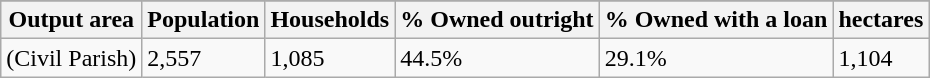<table class="wikitable">
<tr>
</tr>
<tr>
<th>Output area</th>
<th>Population</th>
<th>Households</th>
<th>% Owned outright</th>
<th>% Owned with a loan</th>
<th>hectares</th>
</tr>
<tr>
<td>(Civil Parish)</td>
<td>2,557</td>
<td>1,085</td>
<td>44.5%</td>
<td>29.1%</td>
<td>1,104</td>
</tr>
</table>
